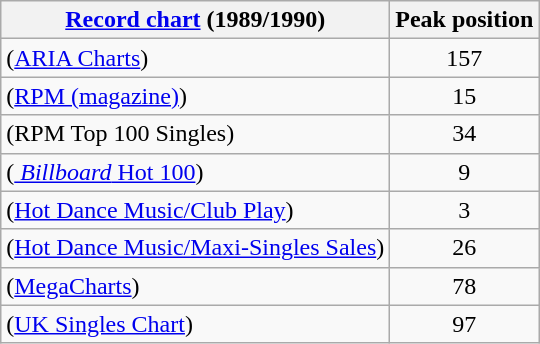<table class="wikitable sortable">
<tr>
<th><a href='#'>Record chart</a> (1989/1990)</th>
<th>Peak position</th>
</tr>
<tr>
<td style="text-align:left;"> (<a href='#'>ARIA Charts</a>)</td>
<td style="text-align:center;">157</td>
</tr>
<tr>
<td style="text-align:left;"> (<a href='#'>RPM (magazine)</a>)</td>
<td style="text-align:center;">15</td>
</tr>
<tr>
<td style="text-align:left;"> (RPM Top 100 Singles) </td>
<td style="text-align:center;">34</td>
</tr>
<tr>
<td style="text-align:left;"> (<a href='#'><em> Billboard</em> Hot 100</a>)</td>
<td style="text-align:center;">9</td>
</tr>
<tr>
<td style="text-align:left;"> (<a href='#'>Hot Dance Music/Club Play</a>)</td>
<td style="text-align:center;">3</td>
</tr>
<tr>
<td style="text-align:left;"> (<a href='#'>Hot Dance Music/Maxi-Singles Sales</a>)</td>
<td style="text-align:center;">26</td>
</tr>
<tr>
<td style="text-align:left;"> (<a href='#'>MegaCharts</a>)</td>
<td style="text-align:center;">78</td>
</tr>
<tr>
<td style="text-align:left;"> (<a href='#'>UK Singles Chart</a>)</td>
<td style="text-align:center;">97</td>
</tr>
</table>
